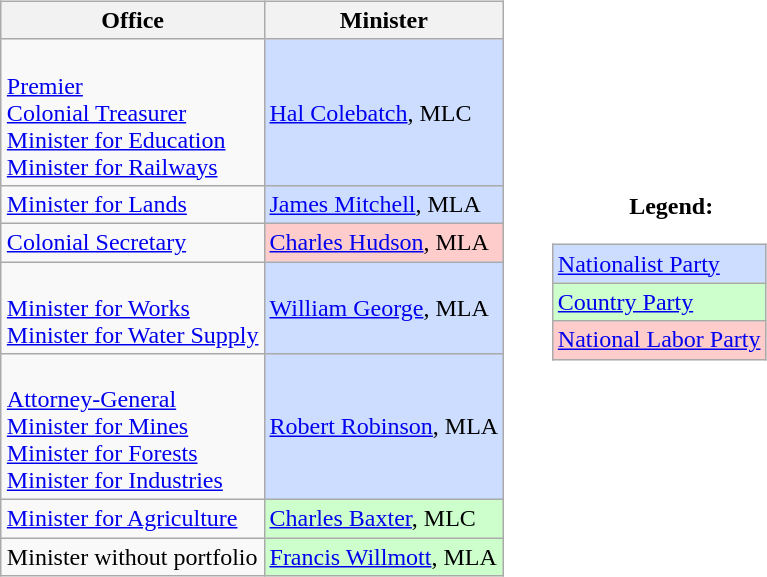<table>
<tr>
<td align=center width=70%><br><table class="wikitable">
<tr>
<th>Office</th>
<th>Minister</th>
</tr>
<tr>
<td><br><a href='#'>Premier</a><br>
<a href='#'>Colonial Treasurer</a><br>
<a href='#'>Minister for Education</a><br>
<a href='#'>Minister for Railways</a><br></td>
<td style="background:#CCDDFF"><a href='#'>Hal Colebatch</a>, MLC</td>
</tr>
<tr>
<td><a href='#'>Minister for Lands</a><br></td>
<td style="background:#CCDDFF"><a href='#'>James Mitchell</a>, MLA</td>
</tr>
<tr>
<td><a href='#'>Colonial Secretary</a><br></td>
<td style="background:#FFCCCC"><a href='#'>Charles Hudson</a>, MLA</td>
</tr>
<tr>
<td><br><a href='#'>Minister for Works</a><br>
<a href='#'>Minister for Water Supply</a><br></td>
<td style="background:#CCDDFF"><a href='#'>William George</a>, MLA</td>
</tr>
<tr>
<td><br><a href='#'>Attorney-General</a><br>
<a href='#'>Minister for Mines</a><br>
<a href='#'>Minister for Forests</a><br>
<a href='#'>Minister for Industries</a></td>
<td style="background:#CCDDFF"><a href='#'>Robert Robinson</a>, MLA</td>
</tr>
<tr>
<td><a href='#'>Minister for Agriculture</a><br></td>
<td style="background:#CCFFCC"><a href='#'>Charles Baxter</a>, MLC</td>
</tr>
<tr>
<td>Minister without portfolio</td>
<td style="background:#CCFFCC"><a href='#'>Francis Willmott</a>, MLA</td>
</tr>
</table>
</td>
<td align=center width=30%><br><strong>Legend:</strong><table class="wikitable">
<tr>
<td style="background:#CCDDFF"><a href='#'>Nationalist Party</a></td>
</tr>
<tr>
<td style="background:#CCFFCC"><a href='#'>Country Party</a></td>
</tr>
<tr>
<td style="background:#FFCCCC"><a href='#'>National Labor Party</a></td>
</tr>
</table>
</td>
</tr>
</table>
